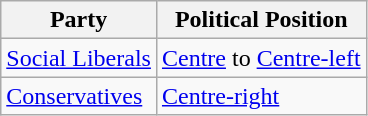<table class="wikitable mw-collapsible mw-collapsed">
<tr>
<th>Party</th>
<th>Political Position</th>
</tr>
<tr>
<td><a href='#'>Social Liberals</a></td>
<td><a href='#'>Centre</a> to <a href='#'>Centre-left</a></td>
</tr>
<tr>
<td><a href='#'>Conservatives</a></td>
<td><a href='#'>Centre-right</a></td>
</tr>
</table>
